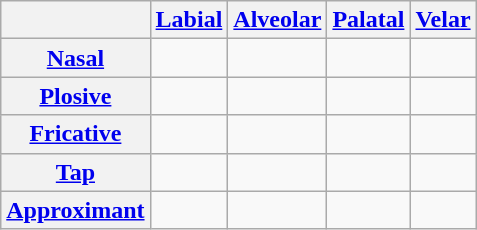<table class="wikitable" style="text-align:center;">
<tr>
<th></th>
<th><a href='#'>Labial</a></th>
<th><a href='#'>Alveolar</a></th>
<th><a href='#'>Palatal</a></th>
<th><a href='#'>Velar</a></th>
</tr>
<tr>
<th><a href='#'>Nasal</a></th>
<td></td>
<td></td>
<td></td>
<td></td>
</tr>
<tr>
<th><a href='#'>Plosive</a></th>
<td></td>
<td> </td>
<td></td>
<td> </td>
</tr>
<tr>
<th><a href='#'>Fricative</a></th>
<td></td>
<td></td>
<td></td>
<td></td>
</tr>
<tr>
<th><a href='#'>Tap</a></th>
<td></td>
<td></td>
<td></td>
<td></td>
</tr>
<tr>
<th><a href='#'>Approximant</a></th>
<td></td>
<td></td>
<td></td>
<td></td>
</tr>
</table>
